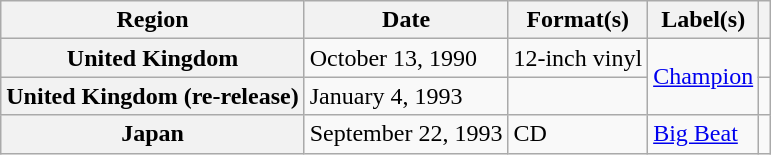<table class="wikitable plainrowheaders">
<tr>
<th scope="col">Region</th>
<th scope="col">Date</th>
<th scope="col">Format(s)</th>
<th scope="col">Label(s)</th>
<th scope="col"></th>
</tr>
<tr>
<th scope="row">United Kingdom</th>
<td>October 13, 1990</td>
<td>12-inch vinyl</td>
<td rowspan="2"><a href='#'>Champion</a></td>
<td></td>
</tr>
<tr>
<th scope="row">United Kingdom (re-release)</th>
<td>January 4, 1993</td>
<td></td>
<td></td>
</tr>
<tr>
<th scope="row">Japan</th>
<td>September 22, 1993</td>
<td>CD</td>
<td><a href='#'>Big Beat</a></td>
<td></td>
</tr>
</table>
